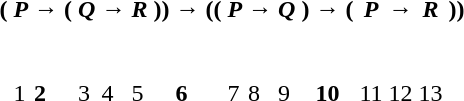<table style="float:right;">
<tr>
<th>(</th>
<th><em>P</em></th>
<th>→</th>
<th>(</th>
<th><em>Q</em></th>
<th>→</th>
<th><em>R</em></th>
<th>))</th>
<th>→</th>
<th>((</th>
<th><em>P</em></th>
<th>→</th>
<th><em>Q</em></th>
<th>)</th>
<th>→</th>
<th>(</th>
<th><em>P</em></th>
<th>→</th>
<th><em>R</em></th>
<th>))</th>
</tr>
<tr>
<td></td>
<td></td>
<td></td>
<td></td>
<td></td>
<td></td>
<td></td>
<td></td>
<td></td>
<td></td>
<td></td>
<td></td>
<td></td>
<td></td>
<td></td>
<td></td>
<td></td>
<td></td>
<td></td>
</tr>
<tr>
<td></td>
<td></td>
<td></td>
<td></td>
<td></td>
<td></td>
<td></td>
<td></td>
<td></td>
<td></td>
<td></td>
<td></td>
<td></td>
<td></td>
<td></td>
<td></td>
<td></td>
<td></td>
<td></td>
</tr>
<tr>
<td></td>
<td></td>
<td></td>
<td></td>
<td></td>
<td></td>
<td></td>
<td></td>
<td></td>
<td></td>
<td></td>
<td></td>
<td></td>
<td></td>
<td></td>
<td></td>
<td></td>
<td></td>
<td></td>
</tr>
<tr>
<td></td>
<td></td>
<td></td>
<td></td>
<td></td>
<td></td>
<td></td>
<td></td>
<td></td>
<td></td>
<td></td>
<td></td>
<td></td>
<td></td>
<td></td>
<td></td>
<td></td>
<td></td>
<td></td>
</tr>
<tr>
<td></td>
<td></td>
<td></td>
<td></td>
<td></td>
<td></td>
<td></td>
<td></td>
<td></td>
<td></td>
<td></td>
<td></td>
<td></td>
<td></td>
<td></td>
<td></td>
<td></td>
<td></td>
<td></td>
</tr>
<tr>
<td></td>
<td></td>
<td></td>
<td></td>
<td></td>
<td></td>
<td></td>
<td></td>
<td></td>
<td></td>
<td></td>
<td></td>
<td></td>
<td></td>
<td></td>
<td></td>
<td></td>
<td></td>
<td></td>
</tr>
<tr>
<td></td>
<td></td>
<td></td>
<td></td>
<td></td>
<td></td>
<td></td>
<td></td>
<td></td>
<td></td>
<td></td>
<td></td>
<td></td>
<td></td>
<td></td>
<td></td>
<td></td>
<td></td>
<td></td>
</tr>
<tr>
<td></td>
<td></td>
<td></td>
<td></td>
<td></td>
<td></td>
<td></td>
<td></td>
<td></td>
<td></td>
<td></td>
<td></td>
<td></td>
<td></td>
<td></td>
<td></td>
<td></td>
<td></td>
<td></td>
</tr>
<tr>
</tr>
<tr>
<td></td>
<td>1</td>
<td><strong>2</strong></td>
<td></td>
<td>3</td>
<td>4</td>
<td>5</td>
<td></td>
<td><strong>6</strong></td>
<td></td>
<td>7</td>
<td>8</td>
<td>9</td>
<td></td>
<td><strong>10</strong></td>
<td></td>
<td>11</td>
<td>12</td>
<td>13</td>
</tr>
</table>
